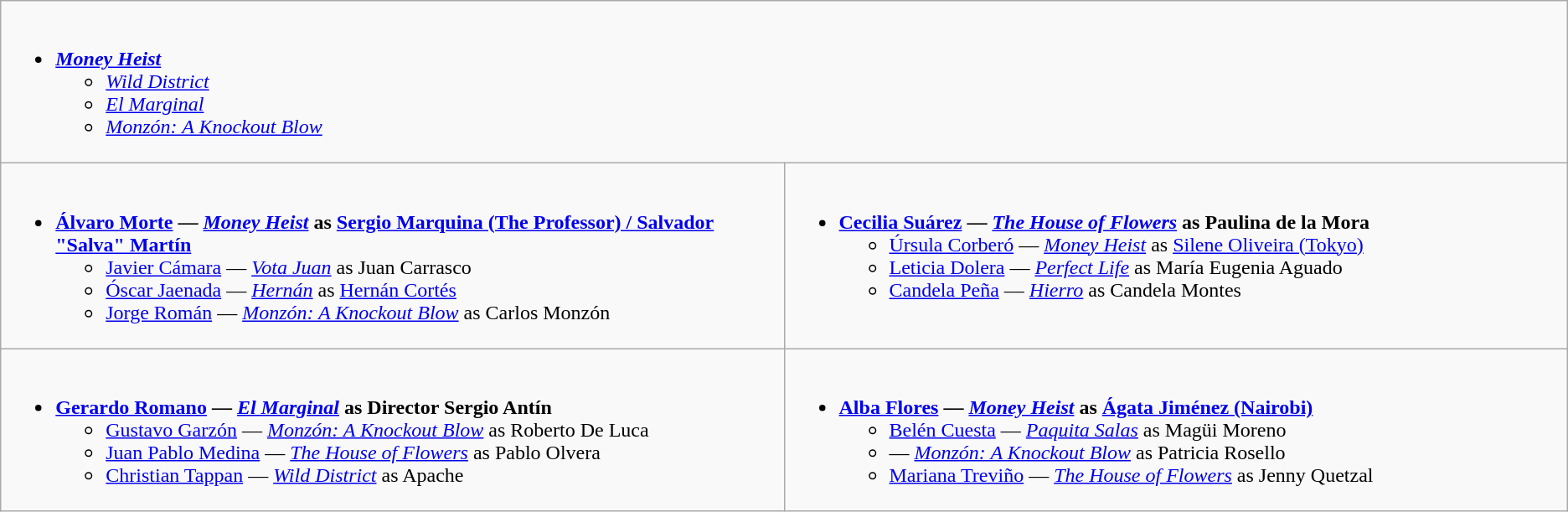<table class=wikitable style="width="100%">
<tr>
<td style="vertical-align:top;" colspan = "2" width="100%"><br><ul><li><strong><em><a href='#'>Money Heist</a></em></strong><ul><li><em><a href='#'>Wild District</a></em></li><li><em><a href='#'>El Marginal</a></em></li><li><em><a href='#'>Monzón: A Knockout Blow</a></em></li></ul></li></ul></td>
</tr>
<tr>
<td style="vertical-align:top;" width="50%"><br><ul><li><strong><a href='#'>Álvaro Morte</a> — <em><a href='#'>Money Heist</a></em> as <a href='#'>Sergio Marquina (The Professor) / Salvador "Salva" Martín</a></strong><ul><li><a href='#'>Javier Cámara</a> — <em><a href='#'>Vota Juan</a></em> as Juan Carrasco</li><li><a href='#'>Óscar Jaenada</a> — <em><a href='#'>Hernán</a></em> as <a href='#'>Hernán Cortés</a></li><li><a href='#'>Jorge Román</a> — <em><a href='#'>Monzón: A Knockout Blow</a></em> as Carlos Monzón</li></ul></li></ul></td>
<td style="vertical-align:top;" width="50%"><br><ul><li><strong><a href='#'>Cecilia Suárez</a> — <em><a href='#'>The House of Flowers</a></em> as Paulina de la Mora</strong><ul><li><a href='#'>Úrsula Corberó</a> — <em><a href='#'>Money Heist</a></em> as <a href='#'>Silene Oliveira (Tokyo)</a></li><li><a href='#'>Leticia Dolera</a> — <em><a href='#'>Perfect Life</a></em> as María Eugenia Aguado</li><li><a href='#'>Candela Peña</a> — <em><a href='#'>Hierro</a></em> as Candela Montes</li></ul></li></ul></td>
</tr>
<tr>
<td style="vertical-align:top;" width="50%"><br><ul><li><strong><a href='#'>Gerardo Romano</a> — <em><a href='#'>El Marginal</a></em> as Director Sergio Antín</strong><ul><li><a href='#'>Gustavo Garzón</a> — <em><a href='#'>Monzón: A Knockout Blow</a></em> as Roberto De Luca</li><li><a href='#'>Juan Pablo Medina</a> — <em><a href='#'>The House of Flowers</a></em> as Pablo Olvera</li><li><a href='#'>Christian Tappan</a> — <em><a href='#'>Wild District</a></em> as Apache</li></ul></li></ul></td>
<td style="vertical-align:top;" width="50%"><br><ul><li><strong><a href='#'>Alba Flores</a> — <em><a href='#'>Money Heist</a></em> as <a href='#'>Ágata Jiménez (Nairobi)</a></strong><ul><li><a href='#'>Belén Cuesta</a> — <em><a href='#'>Paquita Salas</a></em> as Magüi Moreno</li><li> — <em><a href='#'>Monzón: A Knockout Blow</a></em> as Patricia Rosello</li><li><a href='#'>Mariana Treviño</a> — <em><a href='#'>The House of Flowers</a></em> as Jenny Quetzal</li></ul></li></ul></td>
</tr>
</table>
